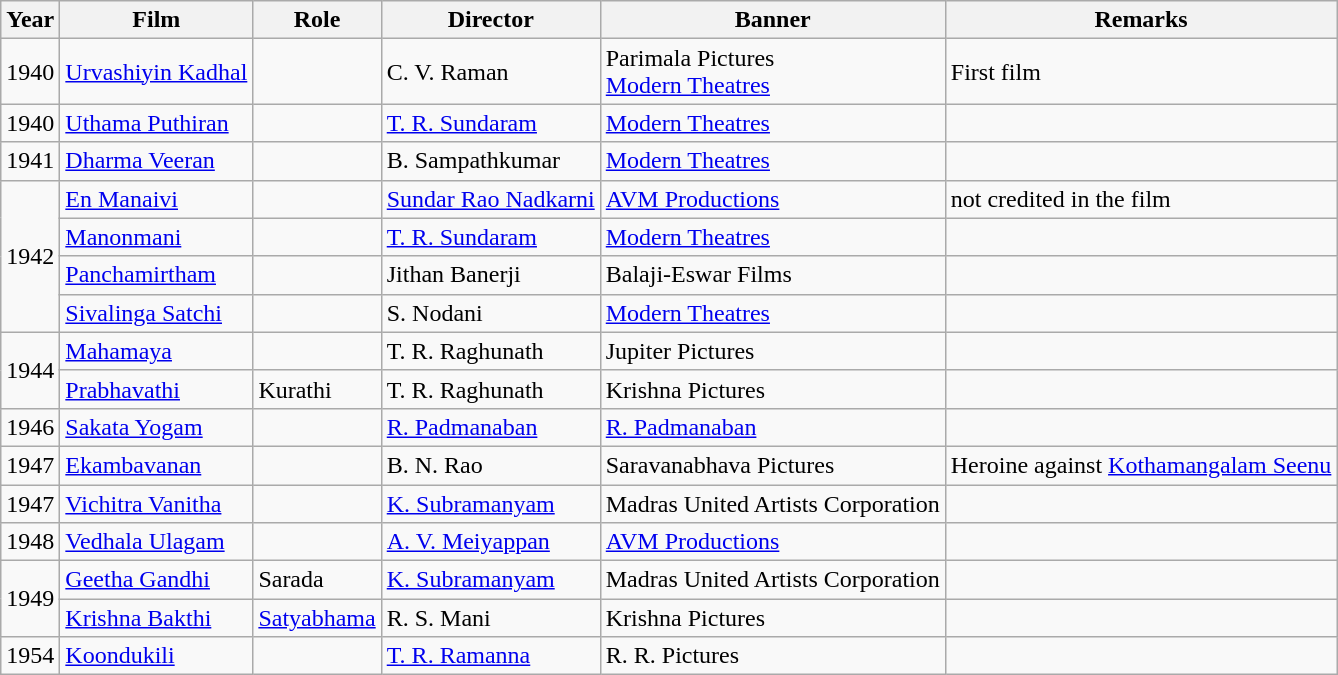<table class="wikitable">
<tr>
<th>Year</th>
<th>Film</th>
<th>Role</th>
<th>Director</th>
<th>Banner</th>
<th>Remarks</th>
</tr>
<tr>
<td>1940</td>
<td><a href='#'>Urvashiyin Kadhal</a></td>
<td></td>
<td>C. V. Raman</td>
<td>Parimala Pictures<br><a href='#'>Modern Theatres</a></td>
<td>First film</td>
</tr>
<tr>
<td>1940</td>
<td><a href='#'>Uthama Puthiran</a></td>
<td></td>
<td><a href='#'>T. R. Sundaram</a></td>
<td><a href='#'>Modern Theatres</a></td>
<td></td>
</tr>
<tr>
<td>1941</td>
<td><a href='#'>Dharma Veeran</a></td>
<td></td>
<td>B. Sampathkumar</td>
<td><a href='#'>Modern Theatres</a></td>
<td></td>
</tr>
<tr>
<td rowspan=4>1942</td>
<td><a href='#'>En Manaivi</a></td>
<td></td>
<td><a href='#'>Sundar Rao Nadkarni</a></td>
<td><a href='#'>AVM Productions</a></td>
<td>not credited in the film</td>
</tr>
<tr>
<td><a href='#'>Manonmani</a></td>
<td></td>
<td><a href='#'>T. R. Sundaram</a></td>
<td><a href='#'>Modern Theatres</a></td>
<td></td>
</tr>
<tr>
<td><a href='#'>Panchamirtham</a></td>
<td></td>
<td>Jithan Banerji</td>
<td>Balaji-Eswar Films</td>
<td></td>
</tr>
<tr>
<td><a href='#'>Sivalinga Satchi</a></td>
<td></td>
<td>S. Nodani</td>
<td><a href='#'>Modern Theatres</a></td>
<td></td>
</tr>
<tr>
<td rowspan=2>1944</td>
<td><a href='#'>Mahamaya</a></td>
<td></td>
<td>T. R. Raghunath</td>
<td>Jupiter Pictures</td>
<td></td>
</tr>
<tr>
<td><a href='#'>Prabhavathi</a></td>
<td>Kurathi</td>
<td>T. R. Raghunath</td>
<td>Krishna Pictures</td>
<td></td>
</tr>
<tr>
<td>1946</td>
<td><a href='#'>Sakata Yogam</a></td>
<td></td>
<td><a href='#'>R. Padmanaban</a></td>
<td><a href='#'>R. Padmanaban</a></td>
<td></td>
</tr>
<tr>
<td>1947</td>
<td><a href='#'>Ekambavanan</a></td>
<td></td>
<td>B. N. Rao</td>
<td>Saravanabhava Pictures</td>
<td>Heroine against <a href='#'>Kothamangalam Seenu</a></td>
</tr>
<tr>
<td>1947</td>
<td><a href='#'>Vichitra Vanitha</a></td>
<td></td>
<td><a href='#'>K. Subramanyam</a></td>
<td>Madras United Artists Corporation</td>
<td></td>
</tr>
<tr>
<td>1948</td>
<td><a href='#'>Vedhala Ulagam</a></td>
<td></td>
<td><a href='#'>A. V. Meiyappan</a></td>
<td><a href='#'>AVM Productions</a></td>
<td></td>
</tr>
<tr>
<td rowspan=2>1949</td>
<td><a href='#'>Geetha Gandhi</a></td>
<td>Sarada</td>
<td><a href='#'>K. Subramanyam</a></td>
<td>Madras United Artists Corporation</td>
<td></td>
</tr>
<tr>
<td><a href='#'>Krishna Bakthi</a></td>
<td><a href='#'>Satyabhama</a></td>
<td>R. S. Mani</td>
<td>Krishna Pictures</td>
<td></td>
</tr>
<tr>
<td>1954</td>
<td><a href='#'>Koondukili</a></td>
<td></td>
<td><a href='#'>T. R. Ramanna</a></td>
<td>R. R. Pictures</td>
<td></td>
</tr>
</table>
